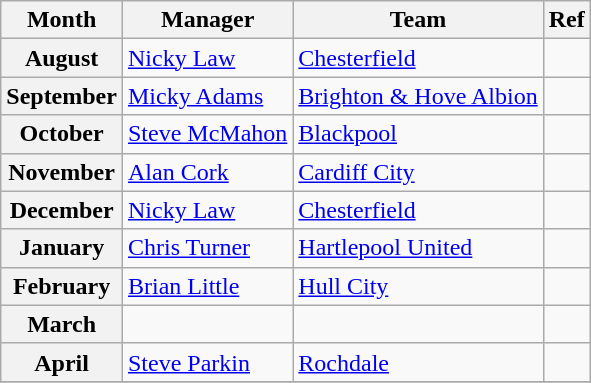<table class="wikitable">
<tr>
<th>Month</th>
<th>Manager</th>
<th>Team</th>
<th>Ref</th>
</tr>
<tr>
<th>August</th>
<td> <a href='#'>Nicky Law</a></td>
<td><a href='#'>Chesterfield</a></td>
<td></td>
</tr>
<tr>
<th>September</th>
<td> <a href='#'>Micky Adams</a></td>
<td><a href='#'>Brighton & Hove Albion</a></td>
<td></td>
</tr>
<tr>
<th>October</th>
<td> <a href='#'>Steve McMahon</a></td>
<td><a href='#'>Blackpool</a></td>
<td></td>
</tr>
<tr>
<th>November</th>
<td> <a href='#'>Alan Cork</a></td>
<td><a href='#'>Cardiff City</a></td>
<td></td>
</tr>
<tr>
<th>December</th>
<td> <a href='#'>Nicky Law</a></td>
<td><a href='#'>Chesterfield</a></td>
<td></td>
</tr>
<tr>
<th>January</th>
<td> <a href='#'>Chris Turner</a></td>
<td><a href='#'>Hartlepool United</a></td>
<td></td>
</tr>
<tr>
<th>February</th>
<td> <a href='#'>Brian Little</a></td>
<td><a href='#'>Hull City</a></td>
<td></td>
</tr>
<tr>
<th>March</th>
<td></td>
<td></td>
<td></td>
</tr>
<tr>
<th>April</th>
<td> <a href='#'>Steve Parkin</a></td>
<td><a href='#'>Rochdale</a></td>
<td></td>
</tr>
<tr>
</tr>
</table>
